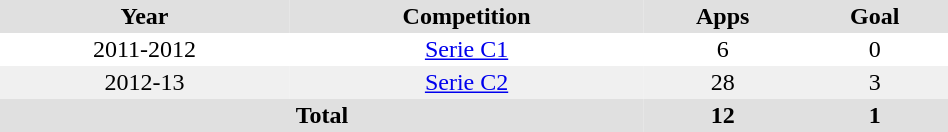<table border="0" cellpadding="2" cellspacing="0" style="width:50%;">
<tr style="text-align:center; background:#e0e0e0;">
<th>Year</th>
<th>Competition</th>
<th>Apps</th>
<th>Goal</th>
</tr>
<tr style="text-align:center;">
<td>2011-2012</td>
<td><a href='#'>Serie C1</a></td>
<td>6</td>
<td>0</td>
</tr>
<tr style="text-align:center; background:#f0f0f0;">
<td>2012-13</td>
<td><a href='#'>Serie C2</a></td>
<td>28</td>
<td>3</td>
</tr>
<tr style="text-align:center; background:#e0e0e0;">
<th colspan="2">Total</th>
<th style="text-align:center;">12</th>
<th style="text-align:center;">1</th>
</tr>
</table>
